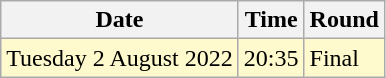<table class="wikitable">
<tr>
<th>Date</th>
<th>Time</th>
<th>Round</th>
</tr>
<tr>
<td style=background:lemonchiffon>Tuesday 2 August 2022</td>
<td style=background:lemonchiffon>20:35</td>
<td style=background:lemonchiffon>Final</td>
</tr>
</table>
